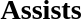<table width=100%>
<tr>
<td width=50% valign=top><br><h3>Assists</h3>




</td>
</tr>
</table>
